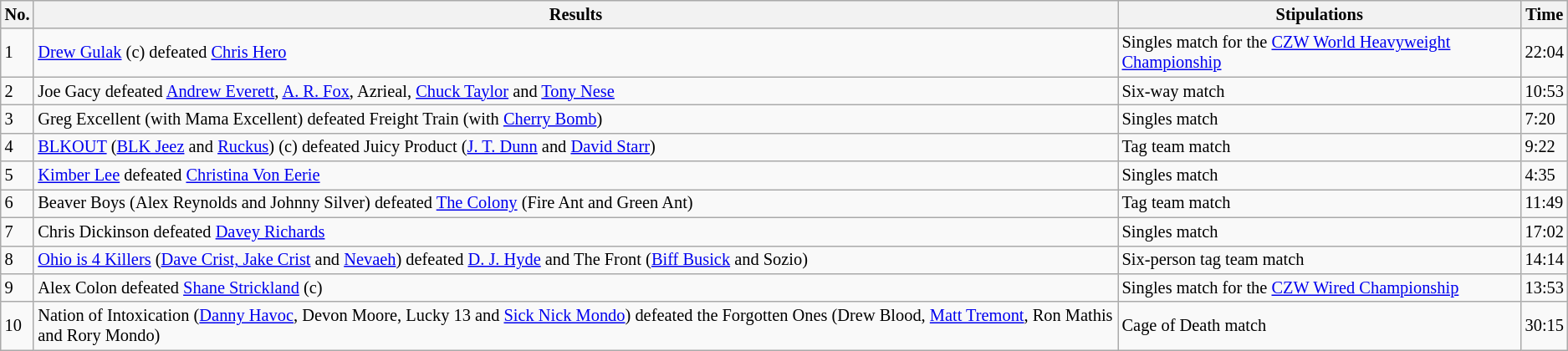<table class="wikitable" style="font-size:85%; text-align:left;">
<tr>
<th>No.</th>
<th>Results</th>
<th>Stipulations</th>
<th>Time</th>
</tr>
<tr>
<td>1</td>
<td><a href='#'>Drew Gulak</a> (c) defeated <a href='#'>Chris Hero</a></td>
<td>Singles match for the <a href='#'>CZW World Heavyweight Championship</a></td>
<td>22:04</td>
</tr>
<tr>
<td>2</td>
<td>Joe Gacy defeated <a href='#'>Andrew Everett</a>, <a href='#'>A. R. Fox</a>, Azrieal, <a href='#'>Chuck Taylor</a> and <a href='#'>Tony Nese</a></td>
<td>Six-way match</td>
<td>10:53</td>
</tr>
<tr>
<td>3</td>
<td>Greg Excellent (with Mama Excellent) defeated Freight Train (with <a href='#'>Cherry Bomb</a>)</td>
<td>Singles match</td>
<td>7:20</td>
</tr>
<tr>
<td>4</td>
<td><a href='#'>BLKOUT</a> (<a href='#'>BLK Jeez</a> and <a href='#'>Ruckus</a>) (c) defeated Juicy Product (<a href='#'>J. T. Dunn</a> and <a href='#'>David Starr</a>)</td>
<td>Tag team match</td>
<td>9:22</td>
</tr>
<tr>
<td>5</td>
<td><a href='#'>Kimber Lee</a> defeated <a href='#'>Christina Von Eerie</a></td>
<td>Singles match</td>
<td>4:35</td>
</tr>
<tr>
<td>6</td>
<td>Beaver Boys (Alex Reynolds and Johnny Silver) defeated <a href='#'>The Colony</a> (Fire Ant and Green Ant)</td>
<td>Tag team match</td>
<td>11:49</td>
</tr>
<tr>
<td>7</td>
<td>Chris Dickinson defeated <a href='#'>Davey Richards</a></td>
<td>Singles match</td>
<td>17:02</td>
</tr>
<tr>
<td>8</td>
<td><a href='#'>Ohio is 4 Killers</a> (<a href='#'>Dave Crist, Jake Crist</a> and <a href='#'>Nevaeh</a>) defeated <a href='#'>D. J. Hyde</a> and The Front (<a href='#'>Biff Busick</a> and Sozio)</td>
<td>Six-person tag team match</td>
<td>14:14</td>
</tr>
<tr>
<td>9</td>
<td>Alex Colon defeated <a href='#'>Shane Strickland</a> (c)</td>
<td>Singles match for the <a href='#'>CZW Wired Championship</a></td>
<td>13:53</td>
</tr>
<tr>
<td>10</td>
<td>Nation of Intoxication (<a href='#'>Danny Havoc</a>, Devon Moore, Lucky 13 and <a href='#'>Sick Nick Mondo</a>) defeated the Forgotten Ones (Drew Blood, <a href='#'>Matt Tremont</a>, Ron Mathis and Rory Mondo)</td>
<td>Cage of Death match</td>
<td>30:15</td>
</tr>
</table>
